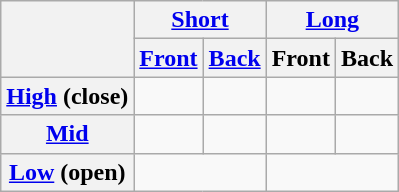<table class="wikitable" style="text-align:center">
<tr>
<th rowspan=2></th>
<th colspan=2><a href='#'>Short</a></th>
<th colspan=2><a href='#'>Long</a></th>
</tr>
<tr>
<th><a href='#'>Front</a></th>
<th><a href='#'>Back</a></th>
<th>Front</th>
<th>Back</th>
</tr>
<tr>
<th><a href='#'>High</a> (close)</th>
<td></td>
<td></td>
<td></td>
<td></td>
</tr>
<tr>
<th><a href='#'>Mid</a></th>
<td></td>
<td></td>
<td></td>
<td></td>
</tr>
<tr>
<th><a href='#'>Low</a> (open)</th>
<td colspan=2></td>
<td colspan=2></td>
</tr>
</table>
